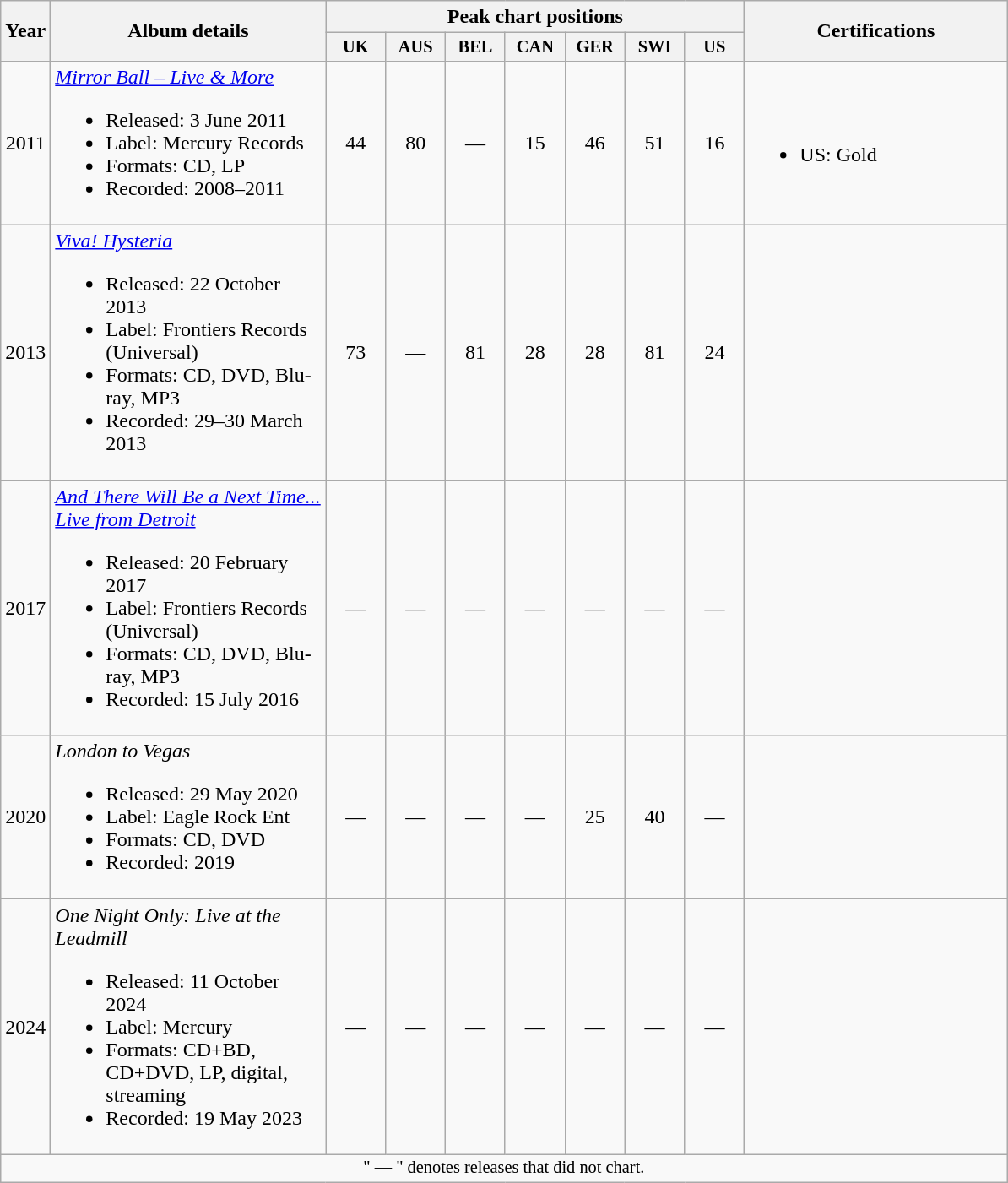<table class="wikitable" style="text-align:center;">
<tr>
<th rowspan="2" width="25">Year</th>
<th rowspan="2" width="210">Album details</th>
<th colspan="7">Peak chart positions</th>
<th rowspan="2" width="200">Certifications</th>
</tr>
<tr>
<th style="width:3em;font-size:85%">UK<br></th>
<th style="width:3em;font-size:85%">AUS<br></th>
<th style="width:3em;font-size:85%">BEL<br></th>
<th style="width:3em;font-size:85%">CAN<br></th>
<th style="width:3em;font-size:85%">GER<br></th>
<th style="width:3em;font-size:85%">SWI<br></th>
<th style="width:3em;font-size:85%">US<br></th>
</tr>
<tr>
<td>2011</td>
<td align="left"><em><a href='#'>Mirror Ball – Live & More</a></em><br><ul><li>Released: 3 June 2011</li><li>Label: Mercury Records</li><li>Formats: CD, LP</li><li>Recorded: 2008–2011</li></ul></td>
<td align="center">44</td>
<td align="center">80</td>
<td align="center">—</td>
<td align="center">15</td>
<td align="center">46</td>
<td align="center">51</td>
<td align="center">16</td>
<td align=left><br><ul><li>US: Gold</li></ul></td>
</tr>
<tr>
<td>2013</td>
<td align="left"><em><a href='#'>Viva! Hysteria</a></em><br><ul><li>Released: 22 October 2013</li><li>Label: Frontiers Records (Universal)</li><li>Formats: CD, DVD, Blu-ray, MP3</li><li>Recorded: 29–30 March 2013</li></ul></td>
<td align="center">73</td>
<td align="center">—</td>
<td align="center">81</td>
<td align="center">28</td>
<td align="center">28</td>
<td align="center">81</td>
<td align="center">24</td>
<td align=left></td>
</tr>
<tr>
<td>2017</td>
<td align="left"><em><a href='#'>And There Will Be a Next Time... Live from Detroit</a></em><br><ul><li>Released: 20 February 2017</li><li>Label: Frontiers Records (Universal)</li><li>Formats: CD, DVD, Blu-ray, MP3</li><li>Recorded: 15 July 2016</li></ul></td>
<td align="center">—</td>
<td align="center">—</td>
<td align="center">—</td>
<td align="center">—</td>
<td align="center">—</td>
<td align="center">—</td>
<td align="center">—</td>
<td align=left></td>
</tr>
<tr>
<td>2020</td>
<td align="left"><em>London to Vegas</em><br><ul><li>Released: 29 May 2020</li><li>Label: Eagle Rock Ent</li><li>Formats: CD, DVD</li><li>Recorded: 2019</li></ul></td>
<td align="center">—</td>
<td align="center">—</td>
<td align="center">—</td>
<td align="center">—</td>
<td align="center">25</td>
<td align="center">40</td>
<td align="center">—</td>
<td align=left></td>
</tr>
<tr>
<td>2024</td>
<td align="left"><em>One Night Only: Live at the Leadmill</em><br><ul><li>Released: 11 October 2024</li><li>Label: Mercury</li><li>Formats: CD+BD, CD+DVD, LP, digital, streaming</li><li>Recorded: 19 May 2023</li></ul></td>
<td align="center">—</td>
<td align="center">—</td>
<td align="center">—</td>
<td align="center">—</td>
<td align="center">—</td>
<td align="center">—</td>
<td align="center">—</td>
<td align=left></td>
</tr>
<tr>
<td align="center" colspan="30" style="font-size: 85%">" — " denotes releases that did not chart.</td>
</tr>
</table>
